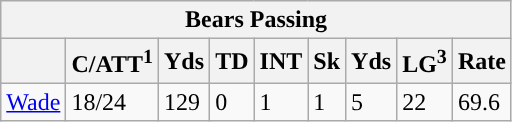<table class="wikitable">
<tr>
<th colspan="9">Bears Passing</th>
</tr>
<tr>
<th></th>
<th>C/ATT<sup>1</sup></th>
<th>Yds</th>
<th>TD</th>
<th>INT</th>
<th>Sk</th>
<th>Yds</th>
<th>LG<sup>3</sup></th>
<th>Rate</th>
</tr>
<tr>
<td><a href='#'>Wade</a></td>
<td>18/24</td>
<td>129</td>
<td>0</td>
<td>1</td>
<td>1</td>
<td>5</td>
<td>22</td>
<td>69.6</td>
</tr>
</table>
